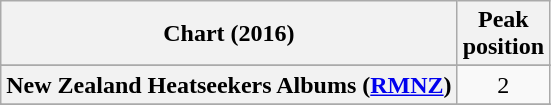<table class="wikitable sortable plainrowheaders" style="text-align:center">
<tr>
<th scope="col">Chart (2016)</th>
<th scope="col">Peak<br>position</th>
</tr>
<tr>
</tr>
<tr>
</tr>
<tr>
</tr>
<tr>
</tr>
<tr>
</tr>
<tr>
<th scope="row">New Zealand Heatseekers Albums (<a href='#'>RMNZ</a>)</th>
<td>2</td>
</tr>
<tr>
</tr>
<tr>
</tr>
<tr>
</tr>
<tr>
</tr>
<tr>
</tr>
<tr>
</tr>
<tr>
</tr>
</table>
